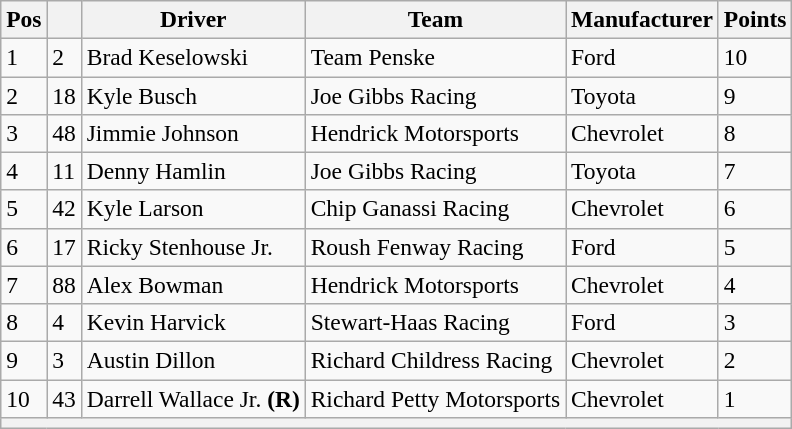<table class="wikitable" style="font-size:98%">
<tr>
<th>Pos</th>
<th></th>
<th>Driver</th>
<th>Team</th>
<th>Manufacturer</th>
<th>Points</th>
</tr>
<tr>
<td>1</td>
<td>2</td>
<td>Brad Keselowski</td>
<td>Team Penske</td>
<td>Ford</td>
<td>10</td>
</tr>
<tr>
<td>2</td>
<td>18</td>
<td>Kyle Busch</td>
<td>Joe Gibbs Racing</td>
<td>Toyota</td>
<td>9</td>
</tr>
<tr>
<td>3</td>
<td>48</td>
<td>Jimmie Johnson</td>
<td>Hendrick Motorsports</td>
<td>Chevrolet</td>
<td>8</td>
</tr>
<tr>
<td>4</td>
<td>11</td>
<td>Denny Hamlin</td>
<td>Joe Gibbs Racing</td>
<td>Toyota</td>
<td>7</td>
</tr>
<tr>
<td>5</td>
<td>42</td>
<td>Kyle Larson</td>
<td>Chip Ganassi Racing</td>
<td>Chevrolet</td>
<td>6</td>
</tr>
<tr>
<td>6</td>
<td>17</td>
<td>Ricky Stenhouse Jr.</td>
<td>Roush Fenway Racing</td>
<td>Ford</td>
<td>5</td>
</tr>
<tr>
<td>7</td>
<td>88</td>
<td>Alex Bowman</td>
<td>Hendrick Motorsports</td>
<td>Chevrolet</td>
<td>4</td>
</tr>
<tr>
<td>8</td>
<td>4</td>
<td>Kevin Harvick</td>
<td>Stewart-Haas Racing</td>
<td>Ford</td>
<td>3</td>
</tr>
<tr>
<td>9</td>
<td>3</td>
<td>Austin Dillon</td>
<td>Richard Childress Racing</td>
<td>Chevrolet</td>
<td>2</td>
</tr>
<tr>
<td>10</td>
<td>43</td>
<td>Darrell Wallace Jr. <strong>(R)</strong></td>
<td>Richard Petty Motorsports</td>
<td>Chevrolet</td>
<td>1</td>
</tr>
<tr>
<th colspan="6"></th>
</tr>
</table>
